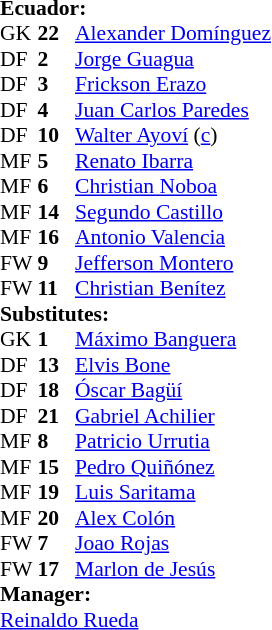<table cellspacing="0" cellpadding="0" style="font-size: 90%">
<tr>
<td colspan="4"><strong>Ecuador:</strong></td>
</tr>
<tr>
<th width=25></th>
<th width=25></th>
</tr>
<tr>
<td>GK</td>
<td><strong>22</strong></td>
<td> <a href='#'>Alexander Domínguez</a></td>
</tr>
<tr>
<td>DF</td>
<td><strong>2</strong></td>
<td> <a href='#'>Jorge Guagua</a></td>
</tr>
<tr>
<td>DF</td>
<td><strong>3</strong></td>
<td> <a href='#'>Frickson Erazo</a></td>
</tr>
<tr>
<td>DF</td>
<td><strong>4</strong></td>
<td> <a href='#'>Juan Carlos Paredes</a></td>
</tr>
<tr>
<td>DF</td>
<td><strong>10</strong></td>
<td> <a href='#'>Walter Ayoví</a> (<a href='#'>c</a>)</td>
</tr>
<tr>
<td>MF</td>
<td><strong>5</strong></td>
<td> <a href='#'>Renato Ibarra</a></td>
</tr>
<tr>
<td>MF</td>
<td><strong>6</strong></td>
<td> <a href='#'>Christian Noboa</a></td>
</tr>
<tr>
<td>MF</td>
<td><strong>14</strong></td>
<td> <a href='#'>Segundo Castillo</a></td>
</tr>
<tr>
<td>MF</td>
<td><strong>16</strong></td>
<td> <a href='#'>Antonio Valencia</a></td>
</tr>
<tr>
<td>FW</td>
<td><strong>9</strong></td>
<td> <a href='#'>Jefferson Montero</a></td>
</tr>
<tr>
<td>FW</td>
<td><strong>11</strong></td>
<td> <a href='#'>Christian Benítez</a></td>
</tr>
<tr>
<td colspan=3><strong>Substitutes:</strong></td>
</tr>
<tr>
<td>GK</td>
<td><strong>1</strong></td>
<td> <a href='#'>Máximo Banguera</a></td>
</tr>
<tr>
<td>DF</td>
<td><strong>13</strong></td>
<td> <a href='#'>Elvis Bone</a></td>
</tr>
<tr>
<td>DF</td>
<td><strong>18</strong></td>
<td> <a href='#'>Óscar Bagüí</a></td>
</tr>
<tr>
<td>DF</td>
<td><strong>21</strong></td>
<td> <a href='#'>Gabriel Achilier</a></td>
</tr>
<tr>
<td>MF</td>
<td><strong>8</strong></td>
<td> <a href='#'>Patricio Urrutia</a></td>
</tr>
<tr>
<td>MF</td>
<td><strong>15</strong></td>
<td> <a href='#'>Pedro Quiñónez</a></td>
</tr>
<tr>
<td>MF</td>
<td><strong>19</strong></td>
<td> <a href='#'>Luis Saritama</a></td>
</tr>
<tr>
<td>MF</td>
<td><strong>20</strong></td>
<td> <a href='#'>Alex Colón</a></td>
</tr>
<tr>
<td>FW</td>
<td><strong>7</strong></td>
<td> <a href='#'>Joao Rojas</a></td>
</tr>
<tr>
<td>FW</td>
<td><strong>17</strong></td>
<td> <a href='#'>Marlon de Jesús</a></td>
</tr>
<tr>
<td colspan=3><strong>Manager:</strong></td>
</tr>
<tr>
<td colspan=4> <a href='#'>Reinaldo Rueda</a></td>
</tr>
</table>
